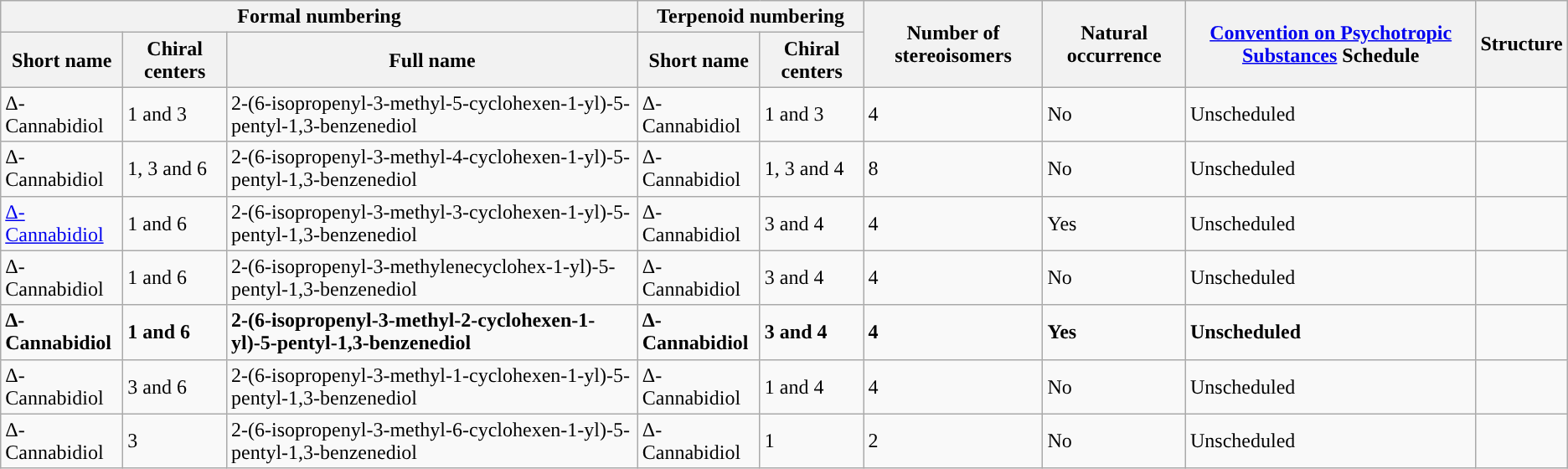<table class="wikitable sortable mw-collapsible mw-collapsed">
<tr>
<th colspan="3">Formal numbering</th>
<th colspan="2">Terpenoid numbering</th>
<th rowspan="2">Number of stereoisomers</th>
<th rowspan="2">Natural occurrence</th>
<th rowspan="2"><a href='#'>Convention on Psychotropic Substances</a> Schedule</th>
<th rowspan="2">Structure</th>
</tr>
<tr>
<th style="width:90px;">Short name</th>
<th>Chiral centers</th>
<th>Full name</th>
<th style="width:90px;">Short name</th>
<th>Chiral centers</th>
</tr>
<tr>
<td>Δ-Cannabidiol</td>
<td>1 and 3</td>
<td>2-(6-isopropenyl-3-methyl-5-cyclohexen-1-yl)-5-pentyl-1,3-benzenediol</td>
<td>Δ-Cannabidiol</td>
<td>1 and 3</td>
<td>4</td>
<td>No</td>
<td>Unscheduled</td>
<td></td>
</tr>
<tr>
<td>Δ-Cannabidiol</td>
<td>1, 3 and 6</td>
<td>2-(6-isopropenyl-3-methyl-4-cyclohexen-1-yl)-5-pentyl-1,3-benzenediol</td>
<td>Δ-Cannabidiol</td>
<td>1, 3 and 4</td>
<td>8</td>
<td>No</td>
<td>Unscheduled</td>
<td></td>
</tr>
<tr>
<td><a href='#'>Δ-Cannabidiol</a></td>
<td>1 and 6</td>
<td>2-(6-isopropenyl-3-methyl-3-cyclohexen-1-yl)-5-pentyl-1,3-benzenediol</td>
<td>Δ-Cannabidiol</td>
<td>3 and 4</td>
<td>4</td>
<td>Yes</td>
<td>Unscheduled</td>
<td></td>
</tr>
<tr>
<td>Δ-Cannabidiol</td>
<td>1 and 6</td>
<td>2-(6-isopropenyl-3-methylenecyclohex-1-yl)-5-pentyl-1,3-benzenediol</td>
<td>Δ-Cannabidiol</td>
<td>3 and 4</td>
<td>4</td>
<td>No</td>
<td>Unscheduled</td>
<td></td>
</tr>
<tr>
<td><strong>Δ-Cannabidiol</strong></td>
<td><strong>1 and 6</strong></td>
<td><strong>2-(6-isopropenyl-3-methyl-2-cyclohexen-1-yl)-5-pentyl-1,3-benzenediol</strong></td>
<td><strong>Δ-Cannabidiol</strong></td>
<td><strong>3 and 4</strong></td>
<td><strong>4</strong></td>
<td><strong>Yes</strong></td>
<td><strong>Unscheduled</strong></td>
<td></td>
</tr>
<tr>
<td>Δ-Cannabidiol</td>
<td>3 and 6</td>
<td>2-(6-isopropenyl-3-methyl-1-cyclohexen-1-yl)-5-pentyl-1,3-benzenediol</td>
<td>Δ-Cannabidiol</td>
<td>1 and 4</td>
<td>4</td>
<td>No</td>
<td>Unscheduled</td>
<td></td>
</tr>
<tr>
<td>Δ-Cannabidiol</td>
<td>3</td>
<td>2-(6-isopropenyl-3-methyl-6-cyclohexen-1-yl)-5-pentyl-1,3-benzenediol</td>
<td>Δ-Cannabidiol</td>
<td>1</td>
<td>2</td>
<td>No</td>
<td>Unscheduled</td>
<td></td>
</tr>
</table>
